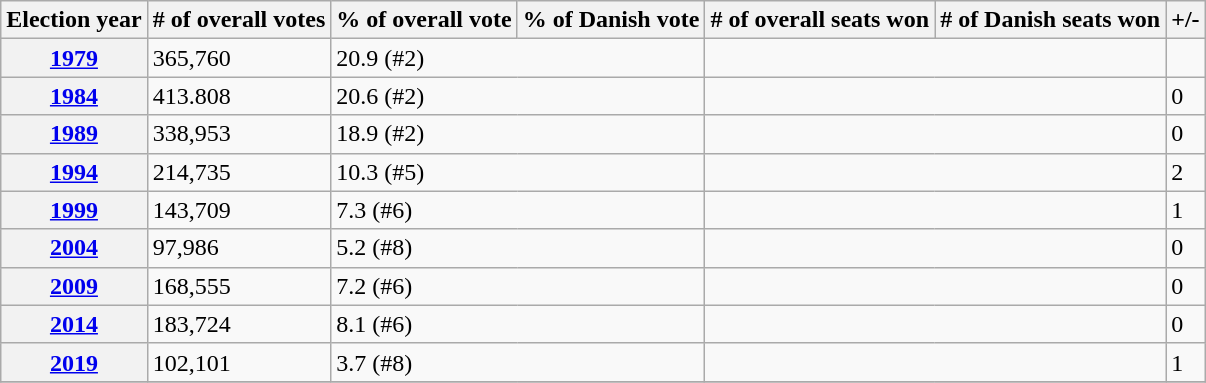<table class="wikitable">
<tr>
<th>Election year</th>
<th># of overall votes</th>
<th>% of overall vote</th>
<th>% of Danish vote</th>
<th># of overall seats won</th>
<th># of Danish seats won</th>
<th>+/-</th>
</tr>
<tr>
<th><strong><a href='#'>1979</a></strong></th>
<td>365,760</td>
<td colspan=2>20.9 (#2)</td>
<td colspan=2></td>
<td></td>
</tr>
<tr>
<th><strong><a href='#'>1984</a></strong></th>
<td>413.808</td>
<td colspan=2>20.6 (#2)</td>
<td colspan=2></td>
<td> 0</td>
</tr>
<tr>
<th><strong><a href='#'>1989</a></strong></th>
<td>338,953</td>
<td colspan=2>18.9 (#2)</td>
<td colspan=2></td>
<td> 0</td>
</tr>
<tr>
<th><strong><a href='#'>1994</a></strong></th>
<td>214,735</td>
<td colspan=2>10.3 (#5)</td>
<td colspan=2></td>
<td> 2</td>
</tr>
<tr>
<th><strong><a href='#'>1999</a></strong></th>
<td>143,709</td>
<td colspan=2>7.3 (#6)</td>
<td colspan=2></td>
<td> 1</td>
</tr>
<tr>
<th><strong><a href='#'>2004</a></strong></th>
<td>97,986</td>
<td colspan=2>5.2 (#8)</td>
<td colspan=2></td>
<td> 0</td>
</tr>
<tr>
<th><strong><a href='#'>2009</a></strong></th>
<td>168,555</td>
<td colspan=2>7.2 (#6)</td>
<td colspan=2></td>
<td> 0</td>
</tr>
<tr>
<th><strong><a href='#'>2014</a></strong></th>
<td>183,724</td>
<td colspan=2>8.1 (#6)</td>
<td colspan=2></td>
<td> 0</td>
</tr>
<tr>
<th><strong><a href='#'>2019</a></strong></th>
<td>102,101</td>
<td colspan=2>3.7 (#8)</td>
<td colspan=2></td>
<td> 1</td>
</tr>
<tr>
</tr>
</table>
